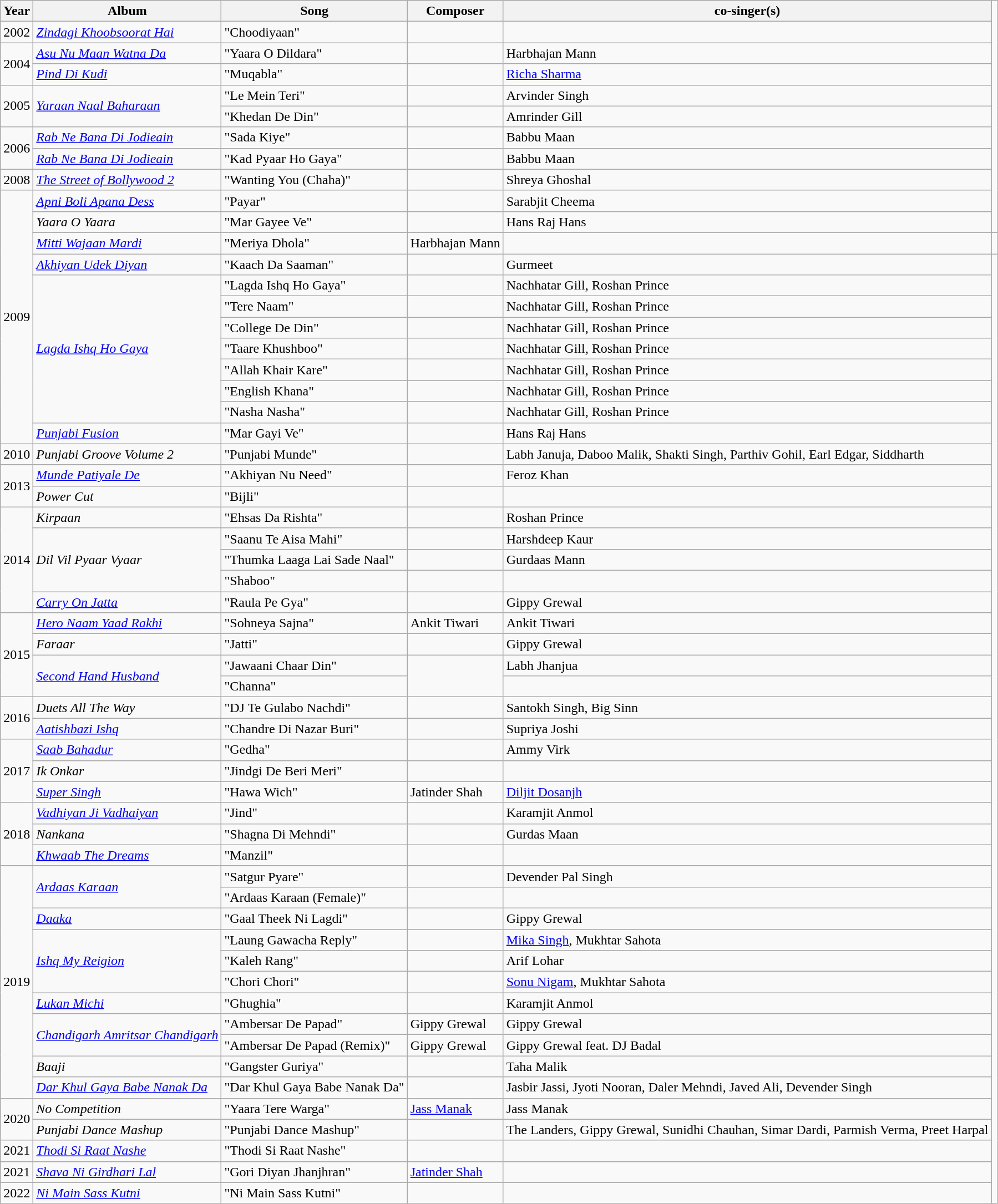<table class="wikitable">
<tr>
<th>Year</th>
<th>Album</th>
<th>Song</th>
<th>Composer</th>
<th>co-singer(s)</th>
</tr>
<tr>
<td>2002</td>
<td><em><a href='#'>Zindagi Khoobsoorat Hai</a></em></td>
<td>"Choodiyaan"</td>
<td></td>
<td></td>
</tr>
<tr>
<td rowspan=2>2004</td>
<td><em><a href='#'>Asu Nu Maan Watna Da</a></em></td>
<td>"Yaara O Dildara"</td>
<td></td>
<td>Harbhajan Mann</td>
</tr>
<tr>
<td><em><a href='#'>Pind Di Kudi</a></em></td>
<td>"Muqabla"</td>
<td></td>
<td><a href='#'>Richa Sharma</a></td>
</tr>
<tr>
<td rowspan=2>2005</td>
<td rowspan=2><em><a href='#'>Yaraan Naal Baharaan</a></em></td>
<td>"Le Mein Teri"</td>
<td></td>
<td>Arvinder Singh</td>
</tr>
<tr>
<td>"Khedan De Din"</td>
<td></td>
<td>Amrinder Gill</td>
</tr>
<tr>
<td rowspan=2>2006</td>
<td><em><a href='#'>Rab Ne Bana Di Jodieain</a></em></td>
<td>"Sada Kiye"</td>
<td></td>
<td>Babbu Maan</td>
</tr>
<tr>
<td><em><a href='#'>Rab Ne Bana Di Jodieain</a></em></td>
<td>"Kad Pyaar Ho Gaya"</td>
<td></td>
<td>Babbu Maan</td>
</tr>
<tr>
<td>2008</td>
<td><em><a href='#'>The Street of Bollywood 2</a></em></td>
<td>"Wanting You (Chaha)"</td>
<td></td>
<td>Shreya Ghoshal</td>
</tr>
<tr>
<td rowspan=12>2009</td>
<td><em><a href='#'>Apni Boli Apana Dess</a></em></td>
<td>"Payar"</td>
<td></td>
<td>Sarabjit Cheema</td>
</tr>
<tr>
<td><em>Yaara O Yaara</em></td>
<td>"Mar Gayee Ve"</td>
<td></td>
<td>Hans Raj Hans</td>
</tr>
<tr>
<td><em><a href='#'>Mitti Wajaan Mardi</a></em></td>
<td>"Meriya Dhola"</td>
<td>Harbhajan Mann</td>
<td></td>
<td></td>
</tr>
<tr>
<td><em><a href='#'>Akhiyan Udek Diyan</a></em></td>
<td>"Kaach Da Saaman"</td>
<td></td>
<td>Gurmeet</td>
</tr>
<tr>
<td rowspan=7><em><a href='#'>Lagda Ishq Ho Gaya</a></em></td>
<td>"Lagda Ishq Ho Gaya"</td>
<td></td>
<td>Nachhatar Gill, Roshan Prince</td>
</tr>
<tr>
<td>"Tere Naam"</td>
<td></td>
<td>Nachhatar Gill, Roshan Prince</td>
</tr>
<tr>
<td>"College De Din"</td>
<td></td>
<td>Nachhatar Gill, Roshan Prince</td>
</tr>
<tr>
<td>"Taare Khushboo"</td>
<td></td>
<td>Nachhatar Gill, Roshan Prince</td>
</tr>
<tr>
<td>"Allah Khair Kare"</td>
<td></td>
<td>Nachhatar Gill, Roshan Prince</td>
</tr>
<tr>
<td>"English Khana"</td>
<td></td>
<td>Nachhatar Gill, Roshan Prince</td>
</tr>
<tr>
<td>"Nasha Nasha"</td>
<td></td>
<td>Nachhatar Gill, Roshan Prince</td>
</tr>
<tr>
<td><em><a href='#'>Punjabi Fusion</a></em></td>
<td>"Mar Gayi Ve"</td>
<td></td>
<td>Hans Raj Hans</td>
</tr>
<tr>
<td>2010</td>
<td><em>Punjabi Groove Volume 2</em></td>
<td>"Punjabi Munde"</td>
<td></td>
<td>Labh Januja, Daboo Malik, Shakti Singh, Parthiv Gohil, Earl Edgar, Siddharth</td>
</tr>
<tr>
<td rowspan=2>2013</td>
<td><em><a href='#'>Munde Patiyale De</a></em></td>
<td>"Akhiyan Nu Need"</td>
<td></td>
<td>Feroz Khan</td>
</tr>
<tr>
<td><em>Power Cut</em></td>
<td>"Bijli"</td>
<td></td>
<td></td>
</tr>
<tr>
<td rowspan=5>2014</td>
<td><em>Kirpaan</em></td>
<td>"Ehsas Da Rishta"</td>
<td></td>
<td>Roshan Prince</td>
</tr>
<tr>
<td rowspan=3><em>Dil Vil Pyaar Vyaar</em></td>
<td>"Saanu Te Aisa Mahi"</td>
<td></td>
<td>Harshdeep Kaur</td>
</tr>
<tr>
<td>"Thumka Laaga Lai Sade Naal"</td>
<td></td>
<td>Gurdaas Mann</td>
</tr>
<tr>
<td>"Shaboo"</td>
<td></td>
<td></td>
</tr>
<tr>
<td><em><a href='#'>Carry On Jatta</a></em></td>
<td>"Raula Pe Gya"</td>
<td></td>
<td>Gippy Grewal</td>
</tr>
<tr>
<td rowspan=4>2015</td>
<td><em><a href='#'>Hero Naam Yaad Rakhi</a></em></td>
<td>"Sohneya Sajna"</td>
<td>Ankit Tiwari</td>
<td>Ankit Tiwari</td>
</tr>
<tr>
<td><em>Faraar</em></td>
<td>"Jatti"</td>
<td></td>
<td>Gippy Grewal</td>
</tr>
<tr>
<td rowspan=2><em><a href='#'>Second Hand Husband</a></em></td>
<td>"Jawaani Chaar Din"</td>
<td rowspan=2></td>
<td>Labh Jhanjua</td>
</tr>
<tr>
<td>"Channa"</td>
<td></td>
</tr>
<tr>
<td rowspan=2>2016</td>
<td><em>Duets All The Way</em></td>
<td>"DJ Te Gulabo Nachdi"</td>
<td></td>
<td>Santokh Singh, Big Sinn</td>
</tr>
<tr>
<td><em><a href='#'>Aatishbazi Ishq</a></em></td>
<td>"Chandre Di Nazar Buri"</td>
<td></td>
<td>Supriya Joshi</td>
</tr>
<tr>
<td rowspan=3>2017</td>
<td><em><a href='#'>Saab Bahadur</a></em></td>
<td>"Gedha"</td>
<td></td>
<td>Ammy Virk</td>
</tr>
<tr>
<td><em>Ik Onkar</em></td>
<td>"Jindgi De Beri Meri"</td>
<td></td>
<td></td>
</tr>
<tr>
<td><em><a href='#'>Super Singh</a></em></td>
<td>"Hawa Wich"</td>
<td>Jatinder Shah</td>
<td><a href='#'>Diljit Dosanjh</a></td>
</tr>
<tr>
<td rowspan=3>2018</td>
<td><em><a href='#'>Vadhiyan Ji Vadhaiyan</a></em></td>
<td>"Jind"</td>
<td></td>
<td>Karamjit Anmol</td>
</tr>
<tr>
<td><em>Nankana</em></td>
<td>"Shagna Di Mehndi"</td>
<td></td>
<td>Gurdas Maan</td>
</tr>
<tr>
<td><em><a href='#'>Khwaab The Dreams</a></em></td>
<td>"Manzil"</td>
<td></td>
<td></td>
</tr>
<tr>
<td rowspan=11>2019</td>
<td rowspan=2><em><a href='#'>Ardaas Karaan</a></em></td>
<td>"Satgur Pyare"</td>
<td></td>
<td>Devender Pal Singh</td>
</tr>
<tr>
<td>"Ardaas Karaan (Female)"</td>
<td></td>
<td></td>
</tr>
<tr>
<td><em><a href='#'>Daaka</a></em></td>
<td>"Gaal Theek Ni Lagdi"</td>
<td></td>
<td>Gippy Grewal</td>
</tr>
<tr>
<td rowspan=3><em><a href='#'>Ishq My Reigion</a></em></td>
<td>"Laung Gawacha Reply"</td>
<td></td>
<td><a href='#'>Mika Singh</a>, Mukhtar Sahota</td>
</tr>
<tr>
<td>"Kaleh Rang"</td>
<td></td>
<td>Arif Lohar</td>
</tr>
<tr>
<td>"Chori Chori"</td>
<td></td>
<td><a href='#'>Sonu Nigam</a>, Mukhtar Sahota</td>
</tr>
<tr>
<td><em><a href='#'>Lukan Michi</a></em></td>
<td>"Ghughia"</td>
<td></td>
<td>Karamjit Anmol</td>
</tr>
<tr>
<td rowspan=2><em><a href='#'>Chandigarh Amritsar Chandigarh</a></em></td>
<td>"Ambersar De Papad"</td>
<td>Gippy Grewal</td>
<td>Gippy Grewal</td>
</tr>
<tr>
<td>"Ambersar De Papad (Remix)"</td>
<td>Gippy Grewal</td>
<td>Gippy Grewal feat. DJ Badal</td>
</tr>
<tr>
<td><em>Baaji</em></td>
<td>"Gangster Guriya"</td>
<td></td>
<td>Taha Malik</td>
</tr>
<tr>
<td><em><a href='#'>Dar Khul Gaya Babe Nanak Da</a></em></td>
<td>"Dar Khul Gaya Babe Nanak Da"</td>
<td></td>
<td>Jasbir Jassi, Jyoti Nooran, Daler Mehndi, Javed Ali, Devender Singh</td>
</tr>
<tr>
<td rowspan=2>2020</td>
<td><em>No Competition</em></td>
<td>"Yaara Tere Warga"</td>
<td><a href='#'>Jass Manak</a></td>
<td>Jass Manak</td>
</tr>
<tr>
<td><em>Punjabi Dance Mashup</em></td>
<td>"Punjabi Dance Mashup"</td>
<td></td>
<td>The Landers, Gippy Grewal, Sunidhi Chauhan, Simar Dardi, Parmish Verma, Preet Harpal</td>
</tr>
<tr>
<td>2021</td>
<td><em><a href='#'>Thodi Si Raat Nashe</a></em></td>
<td>"Thodi Si Raat Nashe"</td>
<td></td>
<td></td>
</tr>
<tr>
<td>2021</td>
<td><em><a href='#'>Shava Ni Girdhari Lal</a></em></td>
<td>"Gori Diyan Jhanjhran"</td>
<td><a href='#'>Jatinder Shah</a></td>
<td></td>
</tr>
<tr>
<td>2022</td>
<td><em><a href='#'>Ni Main Sass Kutni</a></em></td>
<td>"Ni Main Sass Kutni"</td>
<td></td>
<td></td>
</tr>
</table>
